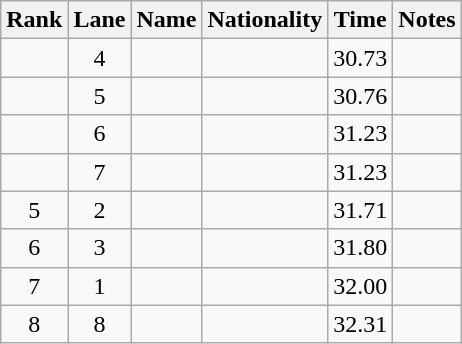<table class="wikitable sortable" style="text-align:center">
<tr>
<th>Rank</th>
<th>Lane</th>
<th>Name</th>
<th>Nationality</th>
<th>Time</th>
<th>Notes</th>
</tr>
<tr>
<td></td>
<td>4</td>
<td align=left></td>
<td align=left></td>
<td>30.73</td>
<td><strong></strong></td>
</tr>
<tr>
<td></td>
<td>5</td>
<td align=left></td>
<td align=left></td>
<td>30.76</td>
<td></td>
</tr>
<tr>
<td></td>
<td>6</td>
<td align=left></td>
<td align=left></td>
<td>31.23</td>
<td></td>
</tr>
<tr>
<td></td>
<td>7</td>
<td align=left></td>
<td align=left></td>
<td>31.23</td>
<td></td>
</tr>
<tr>
<td>5</td>
<td>2</td>
<td align=left></td>
<td align=left></td>
<td>31.71</td>
<td></td>
</tr>
<tr>
<td>6</td>
<td>3</td>
<td align=left></td>
<td align=left></td>
<td>31.80</td>
<td></td>
</tr>
<tr>
<td>7</td>
<td>1</td>
<td align=left></td>
<td align=left></td>
<td>32.00</td>
<td></td>
</tr>
<tr>
<td>8</td>
<td>8</td>
<td align=left></td>
<td align=left></td>
<td>32.31</td>
<td></td>
</tr>
</table>
